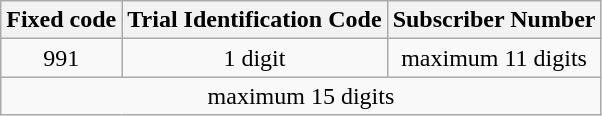<table class="wikitable">
<tr>
<th>Fixed code</th>
<th>Trial Identification Code</th>
<th>Subscriber Number</th>
</tr>
<tr style="text-align:center;">
<td>991</td>
<td>1 digit</td>
<td>maximum 11 digits</td>
</tr>
<tr>
<td colspan="3" style="text-align:center;">maximum 15 digits</td>
</tr>
</table>
